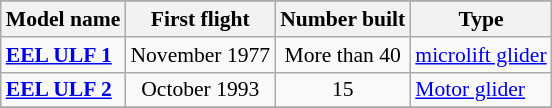<table class="wikitable" align=center style="font-size:90%;">
<tr>
</tr>
<tr style="background:#efefef;">
<th>Model name</th>
<th>First flight</th>
<th>Number built</th>
<th>Type</th>
</tr>
<tr>
<td align=left><strong><a href='#'>EEL ULF 1</a></strong></td>
<td align=center>November 1977</td>
<td align=center>More than 40</td>
<td align=left><a href='#'>microlift glider</a></td>
</tr>
<tr>
<td align=left><strong><a href='#'>EEL ULF 2</a></strong></td>
<td align=center>October 1993</td>
<td align=center>15</td>
<td align=left><a href='#'>Motor glider</a></td>
</tr>
<tr>
</tr>
</table>
